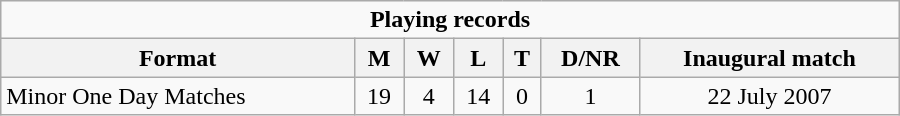<table class="wikitable" style="text-align: center; width: 600px">
<tr>
<td colspan="8" align="center"><strong>Playing records</strong></td>
</tr>
<tr>
<th>Format</th>
<th>M</th>
<th>W</th>
<th>L</th>
<th>T</th>
<th>D/NR</th>
<th>Inaugural match</th>
</tr>
<tr>
<td align="left">Minor One Day Matches</td>
<td>19</td>
<td>4</td>
<td>14</td>
<td>0</td>
<td>1</td>
<td>22 July 2007</td>
</tr>
</table>
